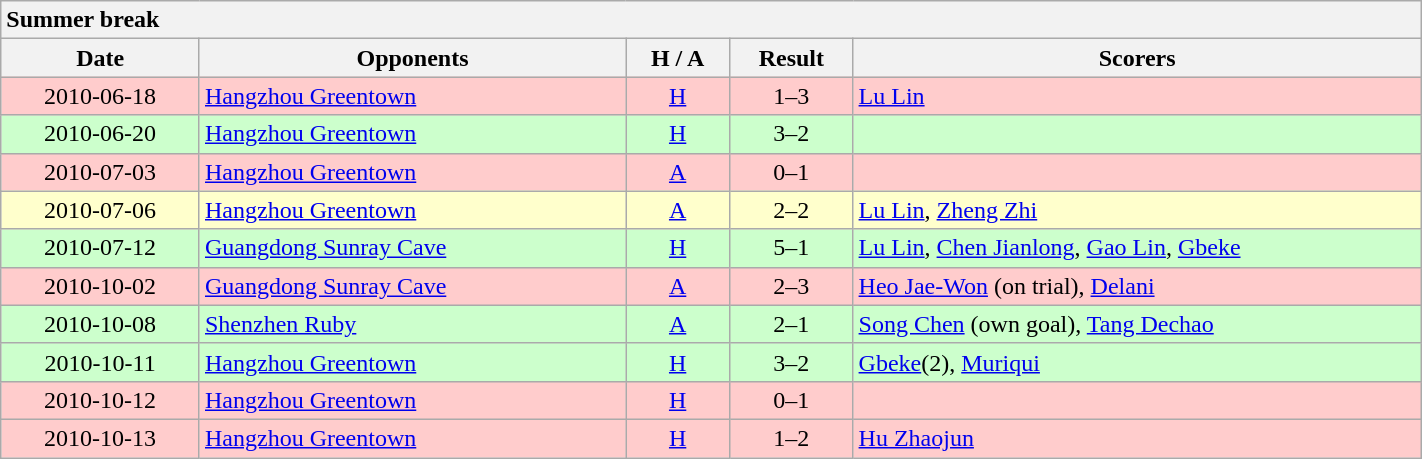<table class="wikitable collapsible collapsed" style="width:75%; text-align:center">
<tr>
<th colspan="5" style="text-align:left;">Summer break</th>
</tr>
<tr>
<th>Date</th>
<th width=30%>Opponents</th>
<th>H / A</th>
<th>Result</th>
<th width=40%>Scorers</th>
</tr>
<tr bgcolor="#ffcccc">
<td>2010-06-18</td>
<td align=left><a href='#'>Hangzhou Greentown</a></td>
<td><a href='#'>H</a></td>
<td>1–3</td>
<td align=left><a href='#'>Lu Lin</a></td>
</tr>
<tr bgcolor="#ccffcc">
<td>2010-06-20</td>
<td align=left><a href='#'>Hangzhou Greentown</a></td>
<td><a href='#'>H</a></td>
<td>3–2</td>
<td></td>
</tr>
<tr bgcolor="#ffcccc">
<td>2010-07-03</td>
<td align=left><a href='#'>Hangzhou Greentown</a></td>
<td><a href='#'>A</a></td>
<td>0–1</td>
<td></td>
</tr>
<tr bgcolor="#ffffcc">
<td>2010-07-06</td>
<td align=left><a href='#'>Hangzhou Greentown</a></td>
<td><a href='#'>A</a></td>
<td>2–2</td>
<td align=left><a href='#'>Lu Lin</a>, <a href='#'>Zheng Zhi</a></td>
</tr>
<tr bgcolor="#ccffcc">
<td>2010-07-12</td>
<td align=left><a href='#'>Guangdong Sunray Cave</a></td>
<td><a href='#'>H</a></td>
<td>5–1</td>
<td align=left><a href='#'>Lu Lin</a>, <a href='#'>Chen Jianlong</a>, <a href='#'>Gao Lin</a>, <a href='#'>Gbeke</a></td>
</tr>
<tr bgcolor="#ffcccc">
<td>2010-10-02</td>
<td align=left><a href='#'>Guangdong Sunray Cave</a></td>
<td><a href='#'>A</a></td>
<td>2–3</td>
<td align=left><a href='#'>Heo Jae-Won</a> (on trial), <a href='#'>Delani</a></td>
</tr>
<tr bgcolor="#ccffcc">
<td>2010-10-08</td>
<td align=left><a href='#'>Shenzhen Ruby</a></td>
<td><a href='#'>A</a></td>
<td>2–1</td>
<td align=left><a href='#'>Song Chen</a> (own goal), <a href='#'>Tang Dechao</a></td>
</tr>
<tr bgcolor="#ccffcc">
<td>2010-10-11</td>
<td align=left><a href='#'>Hangzhou Greentown</a></td>
<td><a href='#'>H</a></td>
<td>3–2</td>
<td align=left><a href='#'>Gbeke</a>(2), <a href='#'>Muriqui</a></td>
</tr>
<tr bgcolor="#ffcccc">
<td>2010-10-12</td>
<td align=left><a href='#'>Hangzhou Greentown</a></td>
<td><a href='#'>H</a></td>
<td>0–1</td>
<td></td>
</tr>
<tr bgcolor="#ffcccc">
<td>2010-10-13</td>
<td align=left><a href='#'>Hangzhou Greentown</a></td>
<td><a href='#'>H</a></td>
<td>1–2</td>
<td align=left><a href='#'>Hu Zhaojun</a></td>
</tr>
</table>
